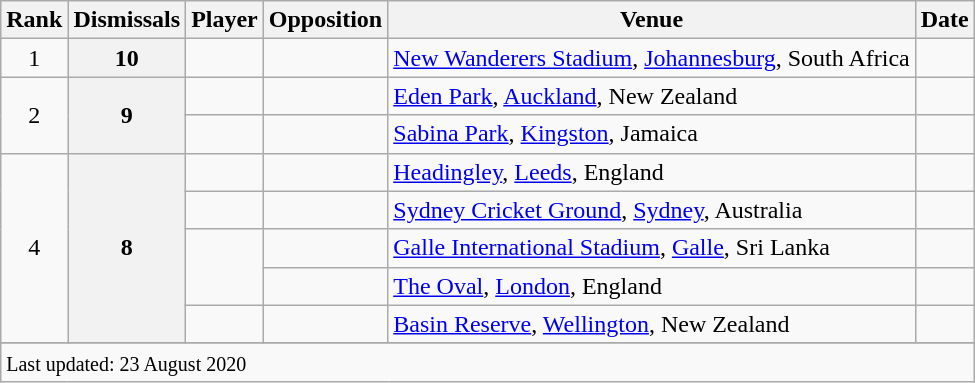<table class="wikitable plainrowheaders sortable">
<tr>
<th scope=col>Rank</th>
<th scope=col>Dismissals</th>
<th scope=col>Player</th>
<th scope=col>Opposition</th>
<th scope=col>Venue</th>
<th scope=col>Date</th>
</tr>
<tr>
<td align=center>1</td>
<th scope=row style=text-align:center;>10</th>
<td></td>
<td></td>
<td><a href='#'>New Wanderers Stadium</a>, <a href='#'>Johannesburg</a>, South Africa</td>
<td></td>
</tr>
<tr>
<td align=center rowspan=2>2</td>
<th scope=row style=text-align:center; rowspan=2>9</th>
<td></td>
<td></td>
<td><a href='#'>Eden Park</a>, <a href='#'>Auckland</a>, New Zealand</td>
<td></td>
</tr>
<tr>
<td></td>
<td></td>
<td><a href='#'>Sabina Park</a>, <a href='#'>Kingston</a>, Jamaica</td>
<td></td>
</tr>
<tr>
<td align=center rowspan=5>4</td>
<th scope=row style=text-align:center; rowspan=5>8</th>
<td></td>
<td></td>
<td><a href='#'>Headingley</a>, <a href='#'>Leeds</a>, England</td>
<td></td>
</tr>
<tr>
<td></td>
<td></td>
<td><a href='#'>Sydney Cricket Ground</a>, <a href='#'>Sydney</a>, Australia</td>
<td></td>
</tr>
<tr>
<td rowspan=2></td>
<td></td>
<td><a href='#'>Galle International Stadium</a>, <a href='#'>Galle</a>, Sri Lanka</td>
<td></td>
</tr>
<tr>
<td></td>
<td><a href='#'>The Oval</a>, <a href='#'>London</a>, England</td>
<td></td>
</tr>
<tr>
<td></td>
<td></td>
<td><a href='#'>Basin Reserve</a>, <a href='#'>Wellington</a>, New Zealand</td>
<td></td>
</tr>
<tr>
</tr>
<tr class=sortbottom>
<td colspan=6><small>Last updated: 23 August 2020</small></td>
</tr>
</table>
